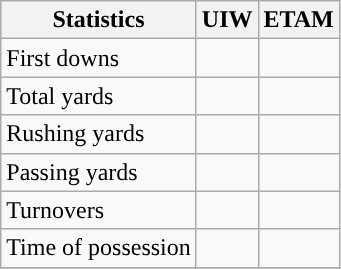<table class="wikitable" style="float: left;">
<tr>
<th>Statistics</th>
<th>UIW</th>
<th>ETAM</th>
</tr>
<tr>
<td>First downs</td>
<td></td>
<td></td>
</tr>
<tr>
<td>Total yards</td>
<td></td>
<td></td>
</tr>
<tr>
<td>Rushing yards</td>
<td></td>
<td></td>
</tr>
<tr>
<td>Passing yards</td>
<td></td>
<td></td>
</tr>
<tr>
<td>Turnovers</td>
<td></td>
<td></td>
</tr>
<tr>
<td>Time of possession</td>
<td></td>
<td></td>
</tr>
<tr>
</tr>
</table>
